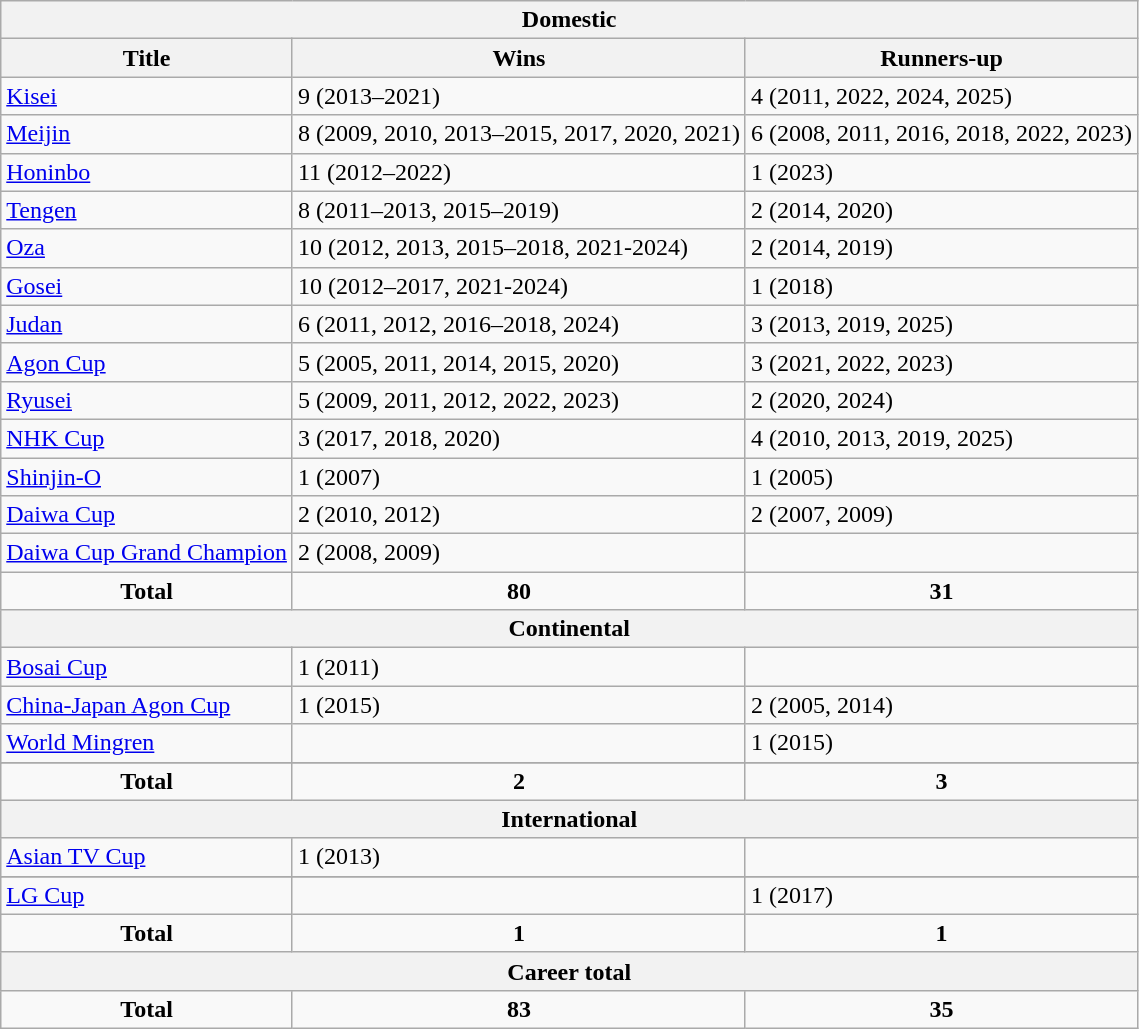<table class="wikitable">
<tr>
<th colspan=3>Domestic</th>
</tr>
<tr>
<th>Title</th>
<th>Wins</th>
<th>Runners-up</th>
</tr>
<tr>
<td><a href='#'>Kisei</a></td>
<td>9 (2013–2021)</td>
<td>4 (2011, 2022, 2024, 2025)</td>
</tr>
<tr>
<td><a href='#'>Meijin</a></td>
<td>8 (2009, 2010, 2013–2015, 2017, 2020, 2021)</td>
<td>6 (2008, 2011, 2016, 2018, 2022, 2023)</td>
</tr>
<tr>
<td><a href='#'>Honinbo</a></td>
<td>11 (2012–2022)</td>
<td>1 (2023)</td>
</tr>
<tr>
<td><a href='#'>Tengen</a></td>
<td>8 (2011–2013, 2015–2019)</td>
<td>2 (2014, 2020)</td>
</tr>
<tr>
<td><a href='#'>Oza</a></td>
<td>10 (2012, 2013, 2015–2018, 2021-2024)</td>
<td>2 (2014, 2019)</td>
</tr>
<tr>
<td><a href='#'>Gosei</a></td>
<td>10 (2012–2017, 2021-2024)</td>
<td>1 (2018)</td>
</tr>
<tr>
<td><a href='#'>Judan</a></td>
<td>6 (2011, 2012, 2016–2018, 2024)</td>
<td>3 (2013, 2019, 2025)</td>
</tr>
<tr>
<td><a href='#'>Agon Cup</a></td>
<td>5 (2005, 2011, 2014, 2015, 2020)</td>
<td>3 (2021, 2022, 2023)</td>
</tr>
<tr>
<td><a href='#'>Ryusei</a></td>
<td>5 (2009, 2011, 2012, 2022, 2023)</td>
<td>2 (2020, 2024)</td>
</tr>
<tr>
<td><a href='#'>NHK Cup</a></td>
<td>3 (2017, 2018, 2020)</td>
<td>4 (2010, 2013, 2019, 2025)</td>
</tr>
<tr>
<td><a href='#'>Shinjin-O</a></td>
<td>1 (2007)</td>
<td>1 (2005)</td>
</tr>
<tr>
<td><a href='#'>Daiwa Cup</a></td>
<td>2 (2010, 2012)</td>
<td>2 (2007, 2009)</td>
</tr>
<tr>
<td><a href='#'>Daiwa Cup Grand Champion</a></td>
<td>2 (2008, 2009)</td>
<td></td>
</tr>
<tr align="center">
<td><strong>Total</strong></td>
<td><strong>80</strong></td>
<td><strong>31</strong></td>
</tr>
<tr>
<th colspan=3>Continental</th>
</tr>
<tr>
<td><a href='#'>Bosai Cup</a></td>
<td>1 (2011)</td>
<td></td>
</tr>
<tr>
<td><a href='#'>China-Japan Agon Cup</a></td>
<td>1 (2015)</td>
<td>2 (2005, 2014)</td>
</tr>
<tr>
<td><a href='#'>World Mingren</a></td>
<td></td>
<td>1 (2015)</td>
</tr>
<tr>
</tr>
<tr align="center">
<td><strong>Total</strong></td>
<td><strong>2</strong></td>
<td><strong>3</strong></td>
</tr>
<tr>
<th colspan=3>International</th>
</tr>
<tr>
<td><a href='#'>Asian TV Cup</a></td>
<td>1 (2013)</td>
<td></td>
</tr>
<tr align="center">
</tr>
<tr>
<td><a href='#'>LG Cup</a></td>
<td></td>
<td>1 (2017)</td>
</tr>
<tr align="center">
<td><strong>Total</strong></td>
<td><strong>1</strong></td>
<td><strong>1</strong></td>
</tr>
<tr>
<th colspan=3>Career total</th>
</tr>
<tr align="center">
<td><strong>Total</strong></td>
<td><strong>83</strong></td>
<td><strong>35</strong></td>
</tr>
</table>
